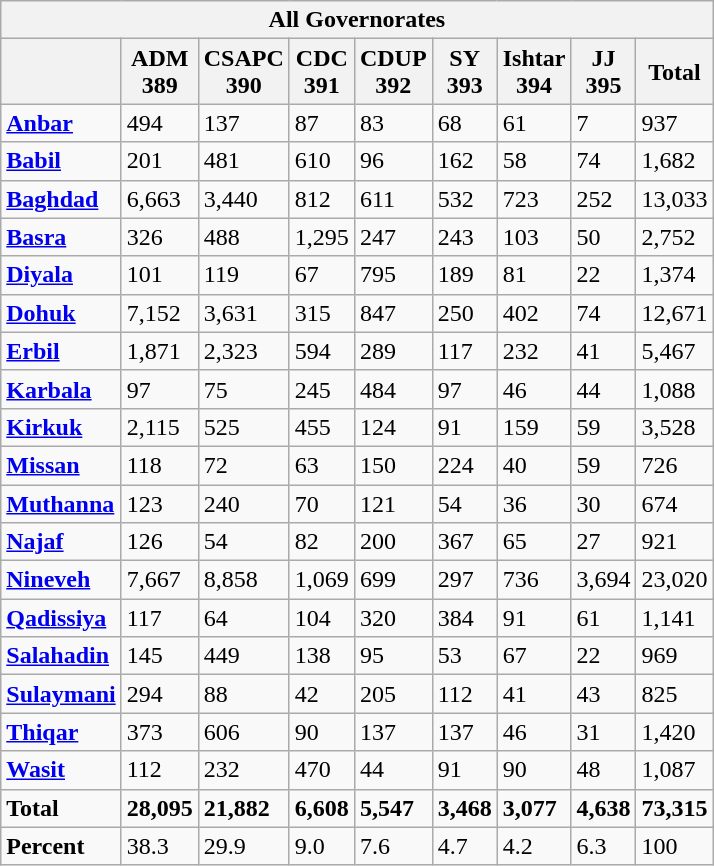<table class="wikitable">
<tr>
<th colspan="9">All Governorates</th>
</tr>
<tr>
<th></th>
<th>ADM<br>389</th>
<th>CSAPC<br>390</th>
<th>CDC<br>391</th>
<th>CDUP<br>392</th>
<th>SY<br>393</th>
<th>Ishtar<br>394</th>
<th>JJ<br>395</th>
<th>Total</th>
</tr>
<tr>
<td><strong><a href='#'>Anbar</a></strong></td>
<td>494</td>
<td>137</td>
<td>87</td>
<td>83</td>
<td>68</td>
<td>61</td>
<td>7</td>
<td>937</td>
</tr>
<tr>
<td><strong><a href='#'>Babil</a></strong></td>
<td>201</td>
<td>481</td>
<td>610</td>
<td>96</td>
<td>162</td>
<td>58</td>
<td>74</td>
<td>1,682</td>
</tr>
<tr>
<td><strong><a href='#'>Baghdad</a></strong></td>
<td>6,663</td>
<td>3,440</td>
<td>812</td>
<td>611</td>
<td>532</td>
<td>723</td>
<td>252</td>
<td>13,033</td>
</tr>
<tr>
<td><strong><a href='#'>Basra</a></strong></td>
<td>326</td>
<td>488</td>
<td>1,295</td>
<td>247</td>
<td>243</td>
<td>103</td>
<td>50</td>
<td>2,752</td>
</tr>
<tr>
<td><strong><a href='#'>Diyala</a></strong></td>
<td>101</td>
<td>119</td>
<td>67</td>
<td>795</td>
<td>189</td>
<td>81</td>
<td>22</td>
<td>1,374</td>
</tr>
<tr>
<td><strong><a href='#'>Dohuk</a></strong></td>
<td>7,152</td>
<td>3,631</td>
<td>315</td>
<td>847</td>
<td>250</td>
<td>402</td>
<td>74</td>
<td>12,671</td>
</tr>
<tr>
<td><strong><a href='#'>Erbil</a></strong></td>
<td>1,871</td>
<td>2,323</td>
<td>594</td>
<td>289</td>
<td>117</td>
<td>232</td>
<td>41</td>
<td>5,467</td>
</tr>
<tr>
<td><strong><a href='#'>Karbala</a></strong></td>
<td>97</td>
<td>75</td>
<td>245</td>
<td>484</td>
<td>97</td>
<td>46</td>
<td>44</td>
<td>1,088</td>
</tr>
<tr>
<td><strong><a href='#'>Kirkuk</a></strong></td>
<td>2,115</td>
<td>525</td>
<td>455</td>
<td>124</td>
<td>91</td>
<td>159</td>
<td>59</td>
<td>3,528</td>
</tr>
<tr>
<td><strong><a href='#'>Missan</a></strong></td>
<td>118</td>
<td>72</td>
<td>63</td>
<td>150</td>
<td>224</td>
<td>40</td>
<td>59</td>
<td>726</td>
</tr>
<tr>
<td><strong><a href='#'>Muthanna</a></strong></td>
<td>123</td>
<td>240</td>
<td>70</td>
<td>121</td>
<td>54</td>
<td>36</td>
<td>30</td>
<td>674</td>
</tr>
<tr>
<td><strong><a href='#'>Najaf</a></strong></td>
<td>126</td>
<td>54</td>
<td>82</td>
<td>200</td>
<td>367</td>
<td>65</td>
<td>27</td>
<td>921</td>
</tr>
<tr>
<td><strong><a href='#'>Nineveh</a></strong></td>
<td>7,667</td>
<td>8,858</td>
<td>1,069</td>
<td>699</td>
<td>297</td>
<td>736</td>
<td>3,694</td>
<td>23,020</td>
</tr>
<tr>
<td><strong><a href='#'>Qadissiya</a></strong></td>
<td>117</td>
<td>64</td>
<td>104</td>
<td>320</td>
<td>384</td>
<td>91</td>
<td>61</td>
<td>1,141</td>
</tr>
<tr>
<td><strong><a href='#'>Salahadin</a></strong></td>
<td>145</td>
<td>449</td>
<td>138</td>
<td>95</td>
<td>53</td>
<td>67</td>
<td>22</td>
<td>969</td>
</tr>
<tr>
<td><strong><a href='#'>Sulaymani</a></strong></td>
<td>294</td>
<td>88</td>
<td>42</td>
<td>205</td>
<td>112</td>
<td>41</td>
<td>43</td>
<td>825</td>
</tr>
<tr>
<td><strong><a href='#'>Thiqar</a></strong></td>
<td>373</td>
<td>606</td>
<td>90</td>
<td>137</td>
<td>137</td>
<td>46</td>
<td>31</td>
<td>1,420</td>
</tr>
<tr>
<td><strong><a href='#'>Wasit</a></strong></td>
<td>112</td>
<td>232</td>
<td>470</td>
<td>44</td>
<td>91</td>
<td>90</td>
<td>48</td>
<td>1,087</td>
</tr>
<tr>
<td><strong>Total</strong></td>
<td><strong>28,095</strong></td>
<td><strong>21,882</strong></td>
<td><strong>6,608</strong></td>
<td><strong>5,547</strong></td>
<td><strong>3,468</strong></td>
<td><strong>3,077</strong></td>
<td><strong>4,638</strong></td>
<td><strong>73,315</strong></td>
</tr>
<tr>
<td><strong>Percent</strong></td>
<td>38.3</td>
<td>29.9</td>
<td>9.0</td>
<td>7.6</td>
<td>4.7</td>
<td>4.2</td>
<td>6.3</td>
<td>100</td>
</tr>
</table>
